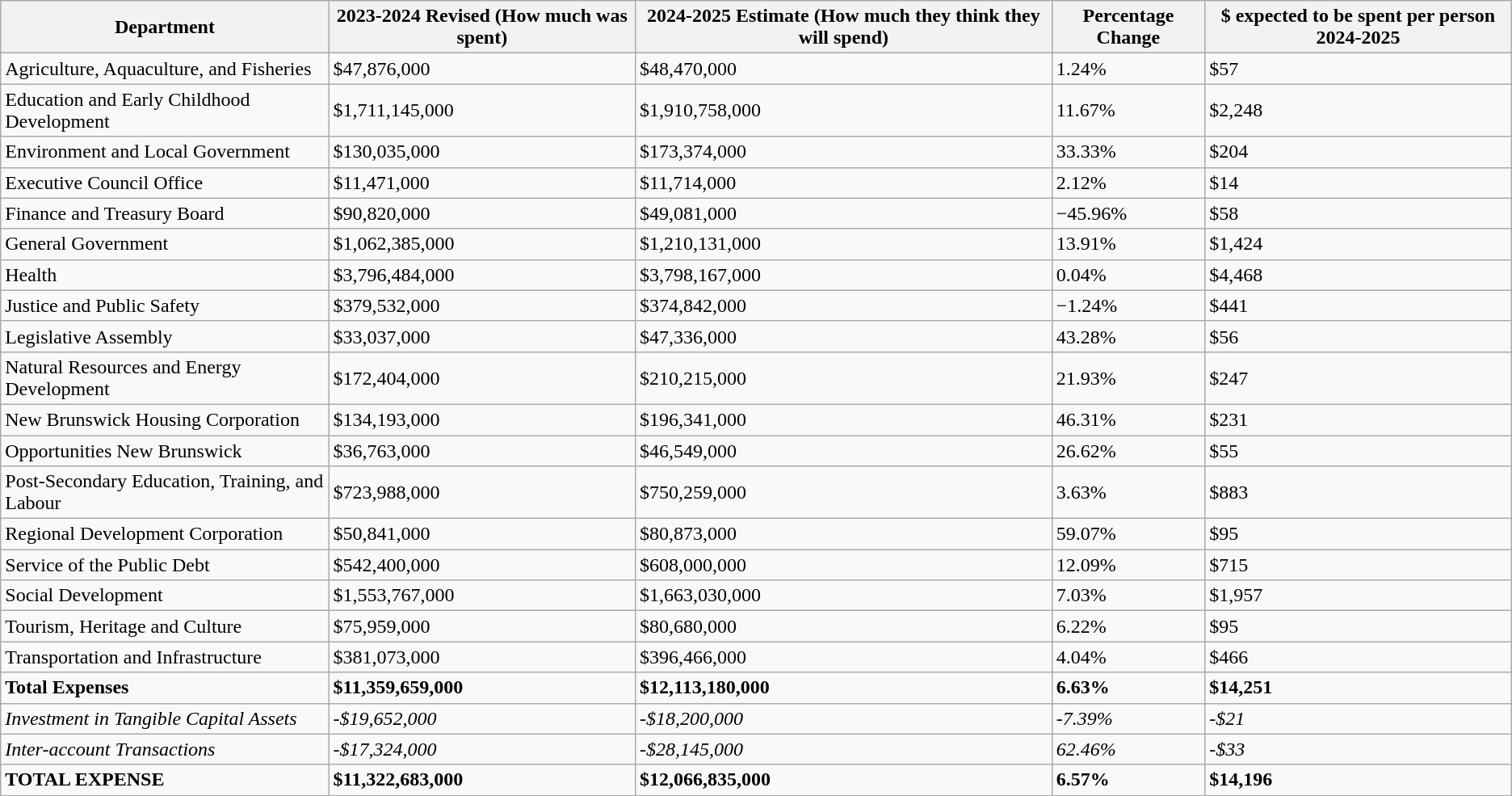<table class="wikitable sortable">
<tr>
<th>Department</th>
<th>2023-2024 Revised (How much was spent)</th>
<th>2024-2025 Estimate (How much they think they will spend)</th>
<th>Percentage Change</th>
<th>$ expected to be spent per person 2024-2025</th>
</tr>
<tr>
<td>Agriculture, Aquaculture, and Fisheries</td>
<td>$47,876,000</td>
<td>$48,470,000</td>
<td>1.24%</td>
<td>$57</td>
</tr>
<tr>
<td>Education and Early Childhood Development</td>
<td>$1,711,145,000</td>
<td>$1,910,758,000</td>
<td>11.67%</td>
<td>$2,248</td>
</tr>
<tr>
<td>Environment and Local Government</td>
<td>$130,035,000</td>
<td>$173,374,000</td>
<td>33.33%</td>
<td>$204</td>
</tr>
<tr>
<td>Executive Council Office</td>
<td>$11,471,000</td>
<td>$11,714,000</td>
<td>2.12%</td>
<td>$14</td>
</tr>
<tr>
<td>Finance and Treasury Board</td>
<td>$90,820,000</td>
<td>$49,081,000</td>
<td>−45.96%</td>
<td>$58</td>
</tr>
<tr>
<td>General Government</td>
<td>$1,062,385,000</td>
<td>$1,210,131,000</td>
<td>13.91%</td>
<td>$1,424</td>
</tr>
<tr>
<td>Health</td>
<td>$3,796,484,000</td>
<td>$3,798,167,000</td>
<td>0.04%</td>
<td>$4,468</td>
</tr>
<tr>
<td>Justice and Public Safety</td>
<td>$379,532,000</td>
<td>$374,842,000</td>
<td>−1.24%</td>
<td>$441</td>
</tr>
<tr>
<td>Legislative Assembly</td>
<td>$33,037,000</td>
<td>$47,336,000</td>
<td>43.28%</td>
<td>$56</td>
</tr>
<tr>
<td>Natural Resources and Energy Development</td>
<td>$172,404,000</td>
<td>$210,215,000</td>
<td>21.93%</td>
<td>$247</td>
</tr>
<tr>
<td>New Brunswick Housing Corporation</td>
<td>$134,193,000</td>
<td>$196,341,000</td>
<td>46.31%</td>
<td>$231</td>
</tr>
<tr>
<td>Opportunities New Brunswick</td>
<td>$36,763,000</td>
<td>$46,549,000</td>
<td>26.62%</td>
<td>$55</td>
</tr>
<tr>
<td>Post-Secondary Education, Training, and Labour</td>
<td>$723,988,000</td>
<td>$750,259,000</td>
<td>3.63%</td>
<td>$883</td>
</tr>
<tr>
<td>Regional Development Corporation</td>
<td>$50,841,000</td>
<td>$80,873,000</td>
<td>59.07%</td>
<td>$95</td>
</tr>
<tr>
<td>Service of the Public Debt</td>
<td>$542,400,000</td>
<td>$608,000,000</td>
<td>12.09%</td>
<td>$715</td>
</tr>
<tr>
<td>Social Development</td>
<td>$1,553,767,000</td>
<td>$1,663,030,000</td>
<td>7.03%</td>
<td>$1,957</td>
</tr>
<tr>
<td>Tourism, Heritage and Culture</td>
<td>$75,959,000</td>
<td>$80,680,000</td>
<td>6.22%</td>
<td>$95</td>
</tr>
<tr>
<td>Transportation and Infrastructure</td>
<td>$381,073,000</td>
<td>$396,466,000</td>
<td>4.04%</td>
<td>$466</td>
</tr>
<tr>
<td><strong>Total Expenses</strong></td>
<td><strong>$11,359,659,000</strong></td>
<td><strong>$12,113,180,000</strong></td>
<td><strong>6.63%</strong></td>
<td><strong>$14,251</strong></td>
</tr>
<tr>
<td><em>Investment in Tangible Capital Assets</em></td>
<td><em>-$19,652,000</em></td>
<td><em>-$18,200,000</em></td>
<td><em>-7.39%</em></td>
<td><em>-$21</em></td>
</tr>
<tr>
<td><em>Inter-account Transactions</em></td>
<td><em>-$17,324,000</em></td>
<td><em>-$28,145,000</em></td>
<td><em>62.46%</em></td>
<td><em>-$33</em></td>
</tr>
<tr>
<td><strong>TOTAL EXPENSE</strong></td>
<td><strong>$11,322,683,000</strong></td>
<td><strong>$12,066,835,000</strong></td>
<td><strong>6.57%</strong></td>
<td><strong>$14,196</strong></td>
</tr>
</table>
